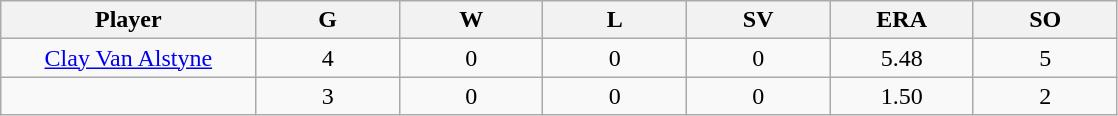<table class="wikitable sortable">
<tr>
<th bgcolor="#DDDDFF" width="16%">Player</th>
<th bgcolor="#DDDDFF" width="9%">G</th>
<th bgcolor="#DDDDFF" width="9%">W</th>
<th bgcolor="#DDDDFF" width="9%">L</th>
<th bgcolor="#DDDDFF" width="9%">SV</th>
<th bgcolor="#DDDDFF" width="9%">ERA</th>
<th bgcolor="#DDDDFF" width="9%">SO</th>
</tr>
<tr align="center">
<td><a href='#'>Clay Van Alstyne</a></td>
<td>4</td>
<td>0</td>
<td>0</td>
<td>0</td>
<td>5.48</td>
<td>5</td>
</tr>
<tr align="center">
<td></td>
<td>3</td>
<td>0</td>
<td>0</td>
<td>0</td>
<td>1.50</td>
<td>2</td>
</tr>
</table>
